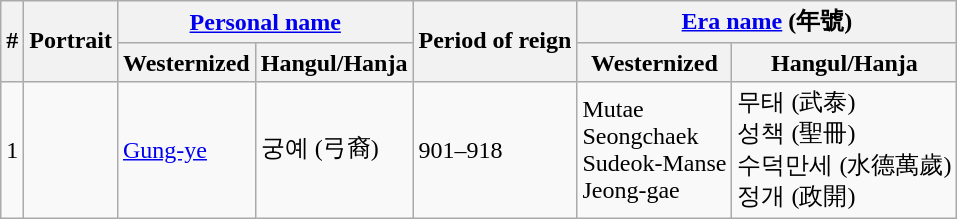<table class="wikitable">
<tr>
<th rowspan="2">#</th>
<th rowspan="2">Portrait</th>
<th colspan="2"><a href='#'>Personal name</a></th>
<th rowspan="2">Period of reign</th>
<th colspan="2"><a href='#'>Era name</a> (年號)</th>
</tr>
<tr>
<th>Westernized</th>
<th>Hangul/Hanja</th>
<th>Westernized</th>
<th>Hangul/Hanja</th>
</tr>
<tr>
<td>1</td>
<td></td>
<td><a href='#'>Gung-ye</a></td>
<td>궁예 (弓裔)</td>
<td>901–918</td>
<td>Mutae <br> Seongchaek <br> Sudeok-Manse <br> Jeong-gae</td>
<td>무태 (武泰) <br> 성책 (聖冊) <br> 수덕만세 (水德萬歲) <br> 정개 (政開)</td>
</tr>
</table>
